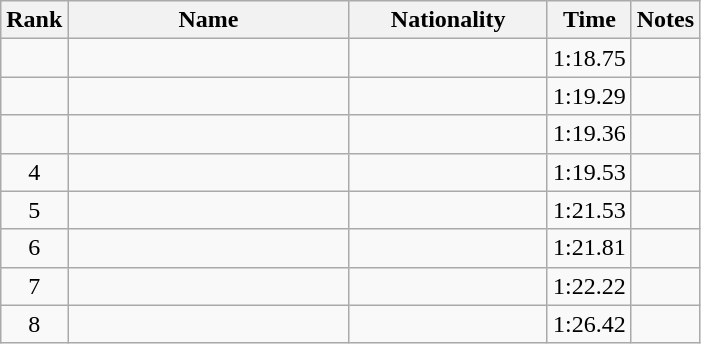<table class="wikitable sortable" style="text-align:center">
<tr>
<th>Rank</th>
<th style="width:180px">Name</th>
<th style="width:125px">Nationality</th>
<th>Time</th>
<th>Notes</th>
</tr>
<tr>
<td></td>
<td style="text-align:left;"></td>
<td style="text-align:left;"></td>
<td>1:18.75</td>
<td></td>
</tr>
<tr>
<td></td>
<td style="text-align:left;"></td>
<td style="text-align:left;"></td>
<td>1:19.29</td>
<td></td>
</tr>
<tr>
<td></td>
<td style="text-align:left;"></td>
<td style="text-align:left;"></td>
<td>1:19.36</td>
<td></td>
</tr>
<tr>
<td>4</td>
<td style="text-align:left;"></td>
<td style="text-align:left;"></td>
<td>1:19.53</td>
<td></td>
</tr>
<tr>
<td>5</td>
<td style="text-align:left;"></td>
<td style="text-align:left;"></td>
<td>1:21.53</td>
<td></td>
</tr>
<tr>
<td>6</td>
<td style="text-align:left;"></td>
<td style="text-align:left;"></td>
<td>1:21.81</td>
<td></td>
</tr>
<tr>
<td>7</td>
<td style="text-align:left;"></td>
<td style="text-align:left;"></td>
<td>1:22.22</td>
<td></td>
</tr>
<tr>
<td>8</td>
<td style="text-align:left;"></td>
<td style="text-align:left;"></td>
<td>1:26.42</td>
<td></td>
</tr>
</table>
